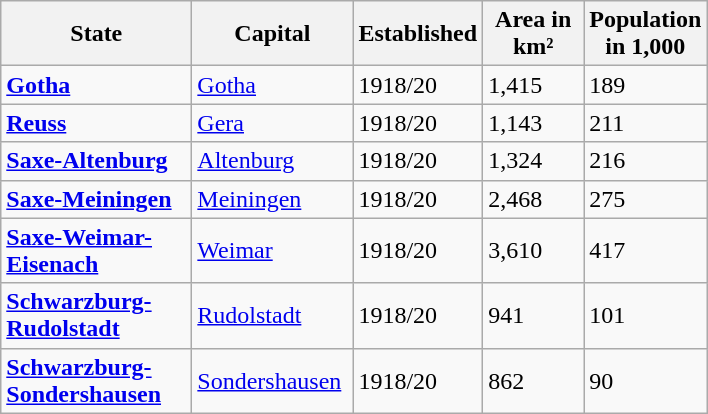<table class="wikitable sortable sticky-header col4right col5right" style=text-align:left>
<tr>
<th scope="col" width="120">State</th>
<th scope="col" width="100">Capital</th>
<th scope="col" width="60">Established</th>
<th scope="col" width="60">Area in km²</th>
<th scope="col" width="60">Population  in 1,000</th>
</tr>
<tr>
<td><strong><a href='#'>Gotha</a></strong></td>
<td><a href='#'>Gotha</a></td>
<td>1918/20</td>
<td>1,415</td>
<td>189</td>
</tr>
<tr>
<td><strong><a href='#'>Reuss</a></strong></td>
<td><a href='#'>Gera</a></td>
<td>1918/20</td>
<td>1,143</td>
<td>211</td>
</tr>
<tr>
<td><strong><a href='#'>Saxe-Altenburg</a></strong></td>
<td><a href='#'>Altenburg</a></td>
<td>1918/20</td>
<td>1,324</td>
<td>216</td>
</tr>
<tr>
<td><strong><a href='#'>Saxe-Meiningen</a></strong></td>
<td><a href='#'>Meiningen</a></td>
<td>1918/20</td>
<td>2,468</td>
<td>275</td>
</tr>
<tr>
<td><strong><a href='#'>Saxe-Weimar-Eisenach</a></strong></td>
<td><a href='#'>Weimar</a></td>
<td>1918/20</td>
<td>3,610</td>
<td>417</td>
</tr>
<tr>
<td><strong><a href='#'>Schwarzburg-Rudolstadt</a></strong></td>
<td><a href='#'>Rudolstadt</a></td>
<td>1918/20</td>
<td>941</td>
<td>101</td>
</tr>
<tr>
<td><strong><a href='#'>Schwarzburg-Sondershausen</a></strong></td>
<td><a href='#'>Sondershausen</a></td>
<td>1918/20</td>
<td>862</td>
<td>90</td>
</tr>
</table>
